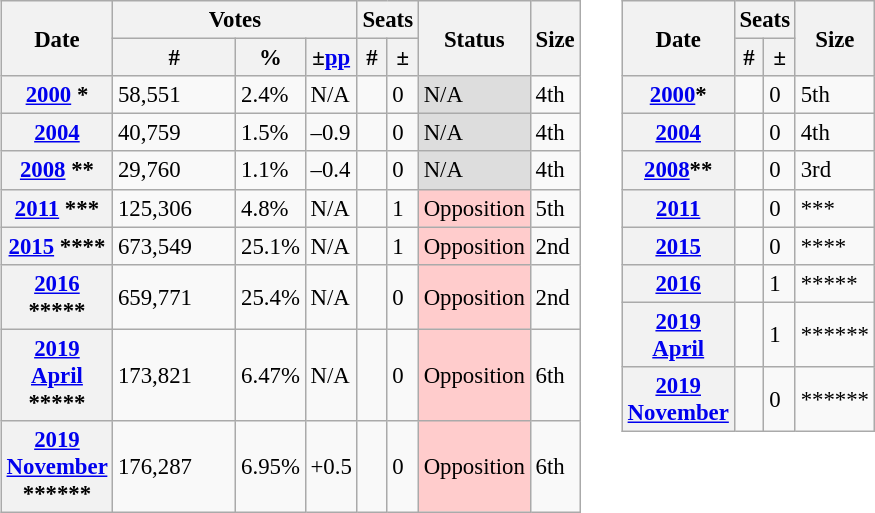<table>
<tr>
<td style="vertical-align:top"><br><table class="wikitable" style="font-size:95%;">
<tr>
<th width="65" rowspan="2">Date</th>
<th colspan="3">Votes</th>
<th colspan="2">Seats</th>
<th rowspan="2">Status</th>
<th rowspan="2">Size</th>
</tr>
<tr>
<th width="75">#</th>
<th>%</th>
<th>±<a href='#'>pp</a></th>
<th>#</th>
<th>±</th>
</tr>
<tr>
<th><a href='#'>2000</a> *</th>
<td>58,551</td>
<td>2.4%</td>
<td>N/A</td>
<td style="text-align:center;"></td>
<td>0</td>
<td style="background:#ddd;">N/A</td>
<td>4th</td>
</tr>
<tr>
<th><a href='#'>2004</a></th>
<td>40,759</td>
<td>1.5%</td>
<td>–0.9</td>
<td style="text-align:center;"></td>
<td>0</td>
<td style="background:#ddd;">N/A</td>
<td>4th</td>
</tr>
<tr>
<th><a href='#'>2008</a> **</th>
<td>29,760</td>
<td>1.1%</td>
<td>–0.4</td>
<td style="text-align:center;"></td>
<td>0</td>
<td style="background:#ddd;">N/A</td>
<td>4th</td>
</tr>
<tr>
<th><a href='#'>2011</a> ***</th>
<td>125,306</td>
<td>4.8%</td>
<td>N/A</td>
<td style="text-align:center;"></td>
<td>1</td>
<td style="background:#fcc;">Opposition</td>
<td>5th</td>
</tr>
<tr>
<th><a href='#'>2015</a> ****</th>
<td>673,549</td>
<td>25.1%</td>
<td>N/A</td>
<td style="text-align:center;"></td>
<td>1</td>
<td style="background:#fcc;">Opposition</td>
<td>2nd</td>
</tr>
<tr>
<th><a href='#'>2016</a> *****</th>
<td>659,771</td>
<td>25.4%</td>
<td>N/A</td>
<td style="text-align:center;"></td>
<td>0</td>
<td style="background:#fcc;">Opposition</td>
<td>2nd</td>
</tr>
<tr>
<th><a href='#'>2019 April</a> *****</th>
<td>173,821</td>
<td>6.47%</td>
<td>N/A</td>
<td style="text-align:center;"></td>
<td>0</td>
<td style="background:#fcc;">Opposition</td>
<td>6th</td>
</tr>
<tr>
<th><a href='#'>2019 November</a> ******</th>
<td>176,287</td>
<td>6.95%</td>
<td>+0.5</td>
<td style="text-align:center;"></td>
<td>0</td>
<td style="background:#fcc;">Opposition</td>
<td>6th</td>
</tr>
</table>
</td>
<td colwidth="1em"> </td>
<td style="vertical-align:top"><br><table class="wikitable" style="font-size:95%;">
<tr>
<th width="65" rowspan="2">Date</th>
<th colspan="2">Seats</th>
<th rowspan="2">Size</th>
</tr>
<tr>
<th>#</th>
<th>±</th>
</tr>
<tr>
<th><a href='#'>2000</a>*</th>
<td style="text-align:center;"></td>
<td>0</td>
<td>5th</td>
</tr>
<tr>
<th><a href='#'>2004</a></th>
<td style="text-align:center;"></td>
<td>0</td>
<td>4th</td>
</tr>
<tr>
<th><a href='#'>2008</a>**</th>
<td style="text-align:center;"></td>
<td>0</td>
<td>3rd</td>
</tr>
<tr>
<th><a href='#'>2011</a></th>
<td style="text-align:center;"></td>
<td>0</td>
<td>***</td>
</tr>
<tr>
<th><a href='#'>2015</a></th>
<td style="text-align:center;"></td>
<td>0</td>
<td>****</td>
</tr>
<tr>
<th><a href='#'>2016</a></th>
<td style="text-align:center;"></td>
<td>1</td>
<td>*****</td>
</tr>
<tr>
<th><a href='#'>2019 April</a></th>
<td style="text-align:center;"></td>
<td>1</td>
<td>******</td>
</tr>
<tr>
<th><a href='#'>2019 November</a></th>
<td style="text-align:center;"></td>
<td>0</td>
<td>******</td>
</tr>
</table>
</td>
</tr>
</table>
